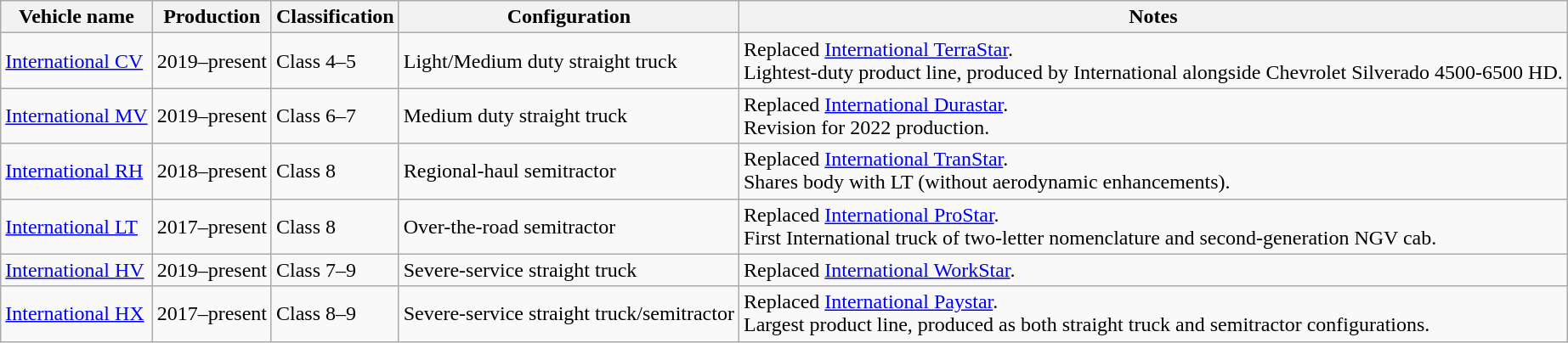<table class="wikitable">
<tr>
<th>Vehicle name</th>
<th>Production</th>
<th>Classification</th>
<th>Configuration</th>
<th>Notes</th>
</tr>
<tr>
<td><a href='#'>International CV</a></td>
<td>2019–present</td>
<td>Class 4–5</td>
<td>Light/Medium duty straight truck</td>
<td>Replaced <a href='#'>International TerraStar</a>.<br>Lightest-duty product line, produced by International alongside Chevrolet Silverado 4500-6500 HD.</td>
</tr>
<tr>
<td><a href='#'>International MV</a></td>
<td>2019–present</td>
<td>Class 6–7</td>
<td>Medium duty straight truck</td>
<td>Replaced <a href='#'>International Durastar</a>.<br>Revision for 2022 production.<br></td>
</tr>
<tr>
<td><a href='#'>International RH</a></td>
<td>2018–present</td>
<td>Class 8</td>
<td>Regional-haul semitractor</td>
<td>Replaced <a href='#'>International TranStar</a>.<br>Shares body with LT (without aerodynamic enhancements).</td>
</tr>
<tr>
<td><a href='#'>International LT</a></td>
<td>2017–present</td>
<td>Class 8</td>
<td>Over-the-road semitractor</td>
<td>Replaced <a href='#'>International ProStar</a>.<br>First International truck of two-letter nomenclature and second-generation NGV cab.</td>
</tr>
<tr>
<td><a href='#'>International HV</a></td>
<td>2019–present</td>
<td>Class 7–9</td>
<td>Severe-service straight truck</td>
<td>Replaced <a href='#'>International WorkStar</a>.<br></td>
</tr>
<tr>
<td><a href='#'>International HX</a></td>
<td>2017–present</td>
<td>Class 8–9</td>
<td>Severe-service straight truck/semitractor</td>
<td>Replaced <a href='#'>International Paystar</a>.<br>Largest product line, produced as both straight truck and semitractor configurations.</td>
</tr>
</table>
